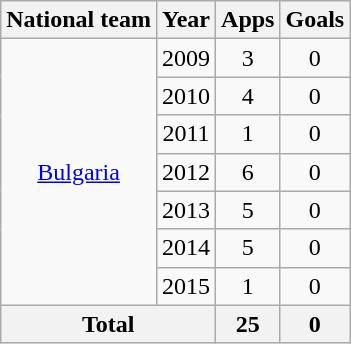<table class="wikitable" style="text-align:center">
<tr>
<th>National team</th>
<th>Year</th>
<th>Apps</th>
<th>Goals</th>
</tr>
<tr>
<td rowspan="7"><a href='#'>Bulgaria</a></td>
<td>2009</td>
<td>3</td>
<td>0</td>
</tr>
<tr>
<td>2010</td>
<td>4</td>
<td>0</td>
</tr>
<tr>
<td>2011</td>
<td>1</td>
<td>0</td>
</tr>
<tr>
<td>2012</td>
<td>6</td>
<td>0</td>
</tr>
<tr>
<td>2013</td>
<td>5</td>
<td>0</td>
</tr>
<tr>
<td>2014</td>
<td>5</td>
<td>0</td>
</tr>
<tr>
<td>2015</td>
<td>1</td>
<td>0</td>
</tr>
<tr>
<th colspan="2">Total</th>
<th>25</th>
<th>0</th>
</tr>
</table>
